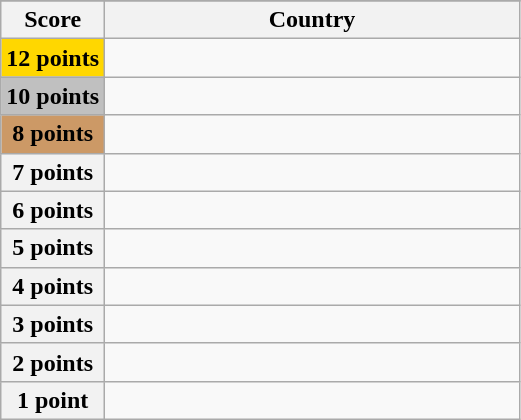<table class="wikitable">
<tr>
</tr>
<tr>
<th scope="col" width="20%">Score</th>
<th scope="col">Country</th>
</tr>
<tr>
<th scope="row" style="background:gold">12 points</th>
<td></td>
</tr>
<tr>
<th scope="row" style="background:silver">10 points</th>
<td></td>
</tr>
<tr>
<th scope="row" style="background:#CC9966">8 points</th>
<td></td>
</tr>
<tr>
<th scope="row">7 points</th>
<td></td>
</tr>
<tr>
<th scope="row">6 points</th>
<td></td>
</tr>
<tr>
<th scope="row">5 points</th>
<td></td>
</tr>
<tr>
<th scope="row">4 points</th>
<td></td>
</tr>
<tr>
<th scope="row">3 points</th>
<td></td>
</tr>
<tr>
<th scope="row">2 points</th>
<td></td>
</tr>
<tr>
<th scope="row">1 point</th>
<td></td>
</tr>
</table>
